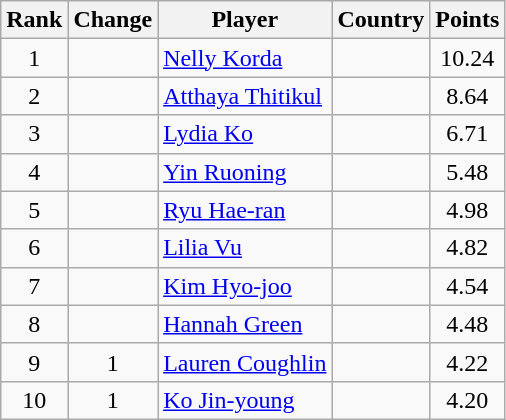<table class="wikitable">
<tr>
<th>Rank</th>
<th>Change</th>
<th>Player</th>
<th>Country</th>
<th>Points</th>
</tr>
<tr>
<td align=center>1</td>
<td align=center></td>
<td><a href='#'>Nelly Korda</a></td>
<td></td>
<td align=center>10.24</td>
</tr>
<tr>
<td align=center>2</td>
<td align=center></td>
<td><a href='#'>Atthaya Thitikul</a></td>
<td></td>
<td align=center>8.64</td>
</tr>
<tr>
<td align=center>3</td>
<td align=center></td>
<td><a href='#'>Lydia Ko</a></td>
<td></td>
<td align=center>6.71</td>
</tr>
<tr>
<td align=center>4</td>
<td align=center></td>
<td><a href='#'>Yin Ruoning</a></td>
<td></td>
<td align=center>5.48</td>
</tr>
<tr>
<td align=center>5</td>
<td align=center></td>
<td><a href='#'>Ryu Hae-ran</a></td>
<td></td>
<td align=center>4.98</td>
</tr>
<tr>
<td align=center>6</td>
<td align=center></td>
<td><a href='#'>Lilia Vu</a></td>
<td></td>
<td align=center>4.82</td>
</tr>
<tr>
<td align=center>7</td>
<td align=center></td>
<td><a href='#'>Kim Hyo-joo</a></td>
<td></td>
<td align=center>4.54</td>
</tr>
<tr>
<td align=center>8</td>
<td align=center></td>
<td><a href='#'>Hannah Green</a></td>
<td></td>
<td align=center>4.48</td>
</tr>
<tr>
<td align=center>9</td>
<td align=center>1</td>
<td><a href='#'>Lauren Coughlin</a></td>
<td></td>
<td align=center>4.22</td>
</tr>
<tr>
<td align=center>10</td>
<td align=center>1</td>
<td><a href='#'>Ko Jin-young</a></td>
<td></td>
<td align=center>4.20</td>
</tr>
</table>
